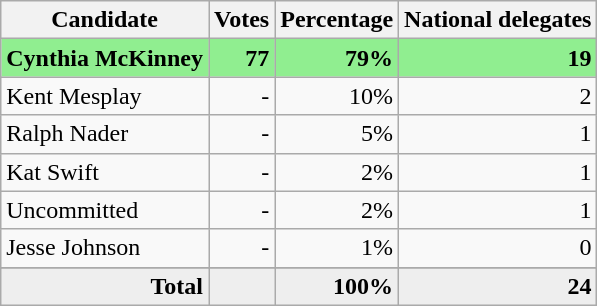<table class="wikitable" style=" text-align:right;">
<tr>
<th>Candidate</th>
<th>Votes</th>
<th>Percentage</th>
<th>National delegates</th>
</tr>
<tr style="background:lightgreen;">
<td style="text-align:left;"><strong>Cynthia McKinney</strong></td>
<td><strong>77</strong></td>
<td><strong>79%</strong></td>
<td><strong>19</strong></td>
</tr>
<tr>
<td style="text-align:left;">Kent Mesplay</td>
<td>-</td>
<td>10%</td>
<td>2</td>
</tr>
<tr>
<td style="text-align:left;">Ralph Nader</td>
<td>-</td>
<td>5%</td>
<td>1</td>
</tr>
<tr>
<td style="text-align:left;">Kat Swift</td>
<td>-</td>
<td>2%</td>
<td>1</td>
</tr>
<tr>
<td style="text-align:left;">Uncommitted</td>
<td>-</td>
<td>2%</td>
<td>1</td>
</tr>
<tr>
<td style="text-align:left;">Jesse Johnson</td>
<td>-</td>
<td>1%</td>
<td>0</td>
</tr>
<tr>
</tr>
<tr style="background:#eee;">
<td style="margin-right:0.50px"><strong>Total</strong></td>
<td style="margin-right:0.50px"></td>
<td style="margin-right:0.50px"><strong>100%</strong></td>
<td style="margin-right:0.50px"><strong>24</strong></td>
</tr>
</table>
